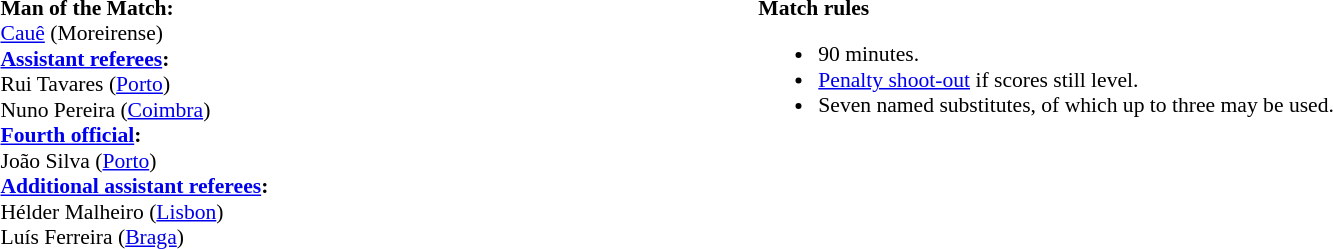<table width=100% style="font-size:90%">
<tr>
<td><br><strong>Man of the Match:</strong>
<br><a href='#'>Cauê</a> (Moreirense)<br><strong><a href='#'>Assistant referees</a>:</strong>
<br>Rui Tavares (<a href='#'>Porto</a>)
<br>Nuno Pereira (<a href='#'>Coimbra</a>)
<br><strong><a href='#'>Fourth official</a>:</strong>
<br>João Silva (<a href='#'>Porto</a>)
<br><strong><a href='#'>Additional assistant referees</a>:</strong>
<br>Hélder Malheiro (<a href='#'>Lisbon</a>)
<br>Luís Ferreira (<a href='#'>Braga</a>)</td>
<td style="width:60%; vertical-align:top;"><br><strong>Match rules</strong><ul><li>90 minutes.</li><li><a href='#'>Penalty shoot-out</a> if scores still level.</li><li>Seven named substitutes, of which up to three may be used.</li></ul></td>
</tr>
</table>
